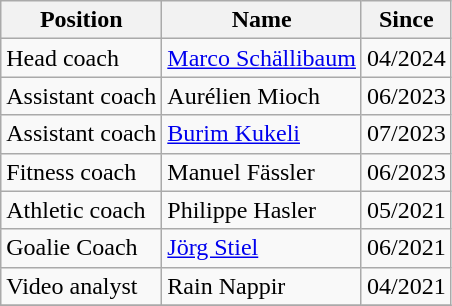<table class= wikitable>
<tr>
<th>Position</th>
<th>Name</th>
<th>Since</th>
</tr>
<tr>
<td>Head coach</td>
<td> <a href='#'>Marco Schällibaum</a></td>
<td>04/2024</td>
</tr>
<tr>
<td>Assistant coach</td>
<td> Aurélien Mioch</td>
<td>06/2023</td>
</tr>
<tr>
<td>Assistant coach</td>
<td> <a href='#'>Burim Kukeli</a></td>
<td>07/2023</td>
</tr>
<tr>
<td>Fitness coach</td>
<td> Manuel Fässler</td>
<td>06/2023</td>
</tr>
<tr>
<td>Athletic coach</td>
<td> Philippe Hasler</td>
<td>05/2021</td>
</tr>
<tr>
<td>Goalie Coach</td>
<td> <a href='#'>Jörg Stiel</a></td>
<td>06/2021</td>
</tr>
<tr>
<td>Video analyst</td>
<td> Rain Nappir</td>
<td>04/2021</td>
</tr>
<tr>
</tr>
</table>
